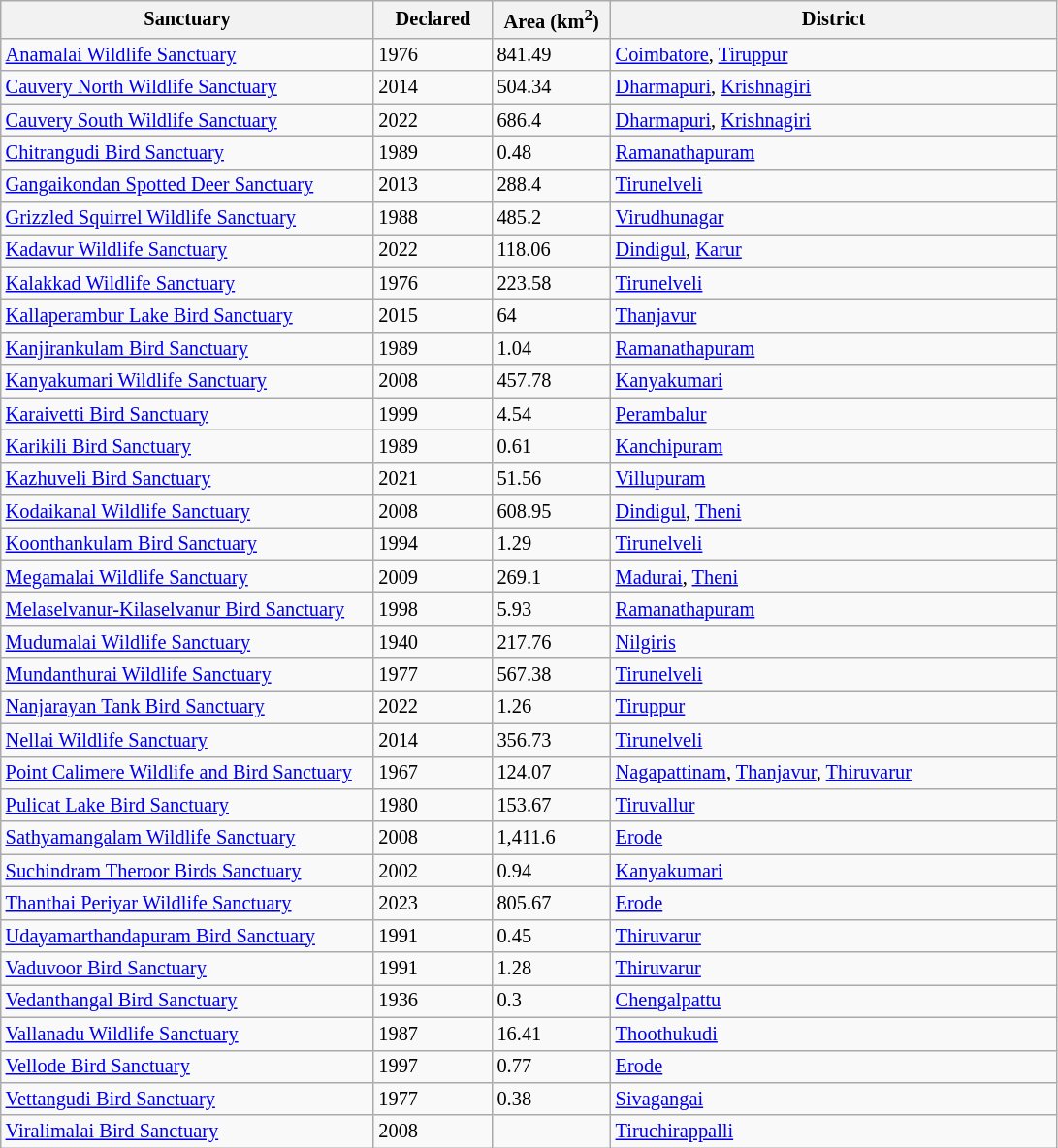<table class="wikitable sortable defaultcenter col1left col4left" style="font-size: 85%">
<tr>
<th scope="col" style="width: 250px;">Sanctuary</th>
<th scope="col" style="width: 75px;">Declared</th>
<th scope="col" style="width: 75px;">Area (km<sup>2</sup>)</th>
<th scope="col" style="width: 300px;">District</th>
</tr>
<tr>
<td><a href='#'>Anamalai Wildlife Sanctuary</a></td>
<td>1976</td>
<td>841.49</td>
<td><a href='#'>Coimbatore</a>, <a href='#'>Tiruppur</a></td>
</tr>
<tr>
<td><a href='#'>Cauvery North Wildlife Sanctuary</a></td>
<td>2014</td>
<td>504.34</td>
<td><a href='#'>Dharmapuri</a>, <a href='#'>Krishnagiri</a></td>
</tr>
<tr>
<td><a href='#'>Cauvery South Wildlife Sanctuary</a></td>
<td>2022</td>
<td>686.4</td>
<td><a href='#'>Dharmapuri</a>, <a href='#'>Krishnagiri</a></td>
</tr>
<tr>
<td><a href='#'>Chitrangudi Bird Sanctuary</a></td>
<td>1989</td>
<td>0.48</td>
<td><a href='#'>Ramanathapuram</a></td>
</tr>
<tr>
<td><a href='#'>Gangaikondan Spotted Deer Sanctuary</a></td>
<td>2013</td>
<td>288.4</td>
<td><a href='#'>Tirunelveli</a></td>
</tr>
<tr>
<td><a href='#'>Grizzled Squirrel Wildlife Sanctuary</a></td>
<td>1988</td>
<td>485.2</td>
<td><a href='#'>Virudhunagar</a></td>
</tr>
<tr>
<td><a href='#'>Kadavur Wildlife Sanctuary</a></td>
<td>2022</td>
<td>118.06</td>
<td><a href='#'>Dindigul</a>, <a href='#'>Karur</a></td>
</tr>
<tr>
<td><a href='#'>Kalakkad Wildlife Sanctuary</a></td>
<td>1976</td>
<td>223.58</td>
<td><a href='#'>Tirunelveli</a></td>
</tr>
<tr>
<td><a href='#'>Kallaperambur Lake Bird Sanctuary</a></td>
<td>2015</td>
<td>64</td>
<td><a href='#'>Thanjavur</a></td>
</tr>
<tr>
<td><a href='#'>Kanjirankulam Bird Sanctuary</a></td>
<td>1989</td>
<td>1.04</td>
<td><a href='#'>Ramanathapuram</a></td>
</tr>
<tr>
<td><a href='#'>Kanyakumari Wildlife Sanctuary</a></td>
<td>2008</td>
<td>457.78</td>
<td><a href='#'>Kanyakumari</a></td>
</tr>
<tr>
<td><a href='#'>Karaivetti Bird Sanctuary</a></td>
<td>1999</td>
<td>4.54</td>
<td><a href='#'>Perambalur</a></td>
</tr>
<tr>
<td><a href='#'>Karikili Bird Sanctuary</a></td>
<td>1989</td>
<td>0.61</td>
<td><a href='#'>Kanchipuram</a></td>
</tr>
<tr>
<td><a href='#'>Kazhuveli Bird Sanctuary</a></td>
<td>2021</td>
<td>51.56</td>
<td><a href='#'>Villupuram</a></td>
</tr>
<tr>
<td><a href='#'>Kodaikanal Wildlife Sanctuary</a></td>
<td>2008</td>
<td>608.95</td>
<td><a href='#'>Dindigul</a>, <a href='#'>Theni</a></td>
</tr>
<tr>
<td><a href='#'>Koonthankulam Bird Sanctuary</a></td>
<td>1994</td>
<td>1.29</td>
<td><a href='#'>Tirunelveli</a></td>
</tr>
<tr>
<td><a href='#'>Megamalai Wildlife Sanctuary</a></td>
<td>2009</td>
<td>269.1</td>
<td><a href='#'>Madurai</a>, <a href='#'>Theni</a></td>
</tr>
<tr>
<td><a href='#'>Melaselvanur-Kilaselvanur Bird Sanctuary</a></td>
<td>1998</td>
<td>5.93</td>
<td><a href='#'>Ramanathapuram</a></td>
</tr>
<tr>
<td><a href='#'>Mudumalai Wildlife Sanctuary</a></td>
<td>1940</td>
<td>217.76</td>
<td><a href='#'>Nilgiris</a></td>
</tr>
<tr>
<td><a href='#'>Mundanthurai Wildlife Sanctuary</a></td>
<td>1977</td>
<td>567.38</td>
<td><a href='#'>Tirunelveli</a></td>
</tr>
<tr>
<td><a href='#'>Nanjarayan Tank Bird Sanctuary</a></td>
<td>2022</td>
<td>1.26</td>
<td><a href='#'>Tiruppur</a></td>
</tr>
<tr>
<td><a href='#'>Nellai Wildlife Sanctuary</a></td>
<td>2014</td>
<td>356.73</td>
<td><a href='#'>Tirunelveli</a></td>
</tr>
<tr>
<td><a href='#'>Point Calimere Wildlife and Bird Sanctuary</a></td>
<td>1967</td>
<td>124.07</td>
<td><a href='#'>Nagapattinam</a>, <a href='#'>Thanjavur</a>, <a href='#'>Thiruvarur</a></td>
</tr>
<tr>
<td><a href='#'>Pulicat Lake Bird Sanctuary</a></td>
<td>1980</td>
<td>153.67</td>
<td><a href='#'>Tiruvallur</a></td>
</tr>
<tr>
<td><a href='#'>Sathyamangalam Wildlife Sanctuary</a></td>
<td>2008</td>
<td>1,411.6</td>
<td><a href='#'>Erode</a></td>
</tr>
<tr>
<td><a href='#'>Suchindram Theroor Birds Sanctuary</a></td>
<td>2002</td>
<td>0.94</td>
<td><a href='#'>Kanyakumari</a></td>
</tr>
<tr>
<td><a href='#'>Thanthai Periyar Wildlife Sanctuary</a></td>
<td>2023</td>
<td>805.67</td>
<td><a href='#'>Erode</a></td>
</tr>
<tr>
<td><a href='#'>Udayamarthandapuram Bird Sanctuary</a></td>
<td>1991</td>
<td>0.45</td>
<td><a href='#'>Thiruvarur</a></td>
</tr>
<tr>
<td><a href='#'>Vaduvoor Bird Sanctuary</a></td>
<td>1991</td>
<td>1.28</td>
<td><a href='#'>Thiruvarur</a></td>
</tr>
<tr>
<td><a href='#'>Vedanthangal Bird Sanctuary</a></td>
<td>1936</td>
<td>0.3</td>
<td><a href='#'>Chengalpattu</a></td>
</tr>
<tr>
<td><a href='#'>Vallanadu Wildlife Sanctuary</a></td>
<td>1987</td>
<td>16.41</td>
<td><a href='#'>Thoothukudi</a></td>
</tr>
<tr>
<td><a href='#'>Vellode Bird Sanctuary</a></td>
<td>1997</td>
<td>0.77</td>
<td><a href='#'>Erode</a></td>
</tr>
<tr>
<td><a href='#'>Vettangudi Bird Sanctuary</a></td>
<td>1977</td>
<td>0.38</td>
<td><a href='#'>Sivagangai</a></td>
</tr>
<tr>
<td><a href='#'>Viralimalai Bird Sanctuary</a></td>
<td>2008</td>
<td></td>
<td><a href='#'>Tiruchirappalli</a></td>
</tr>
</table>
